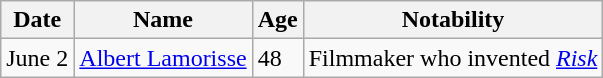<table class="wikitable">
<tr>
<th>Date</th>
<th>Name</th>
<th>Age</th>
<th>Notability</th>
</tr>
<tr>
<td>June 2</td>
<td><a href='#'>Albert Lamorisse</a></td>
<td>48</td>
<td>Filmmaker who invented <em><a href='#'>Risk</a></em></td>
</tr>
</table>
